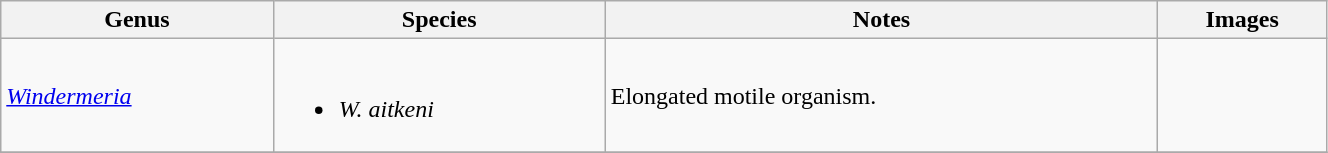<table class="wikitable" style="width:70%;">
<tr>
<th>Genus</th>
<th>Species</th>
<th>Notes</th>
<th>Images</th>
</tr>
<tr>
<td><em><a href='#'>Windermeria</a></em></td>
<td><br><ul><li><em>W. aitkeni</em></li></ul></td>
<td>Elongated motile organism.</td>
<td></td>
</tr>
<tr>
</tr>
</table>
